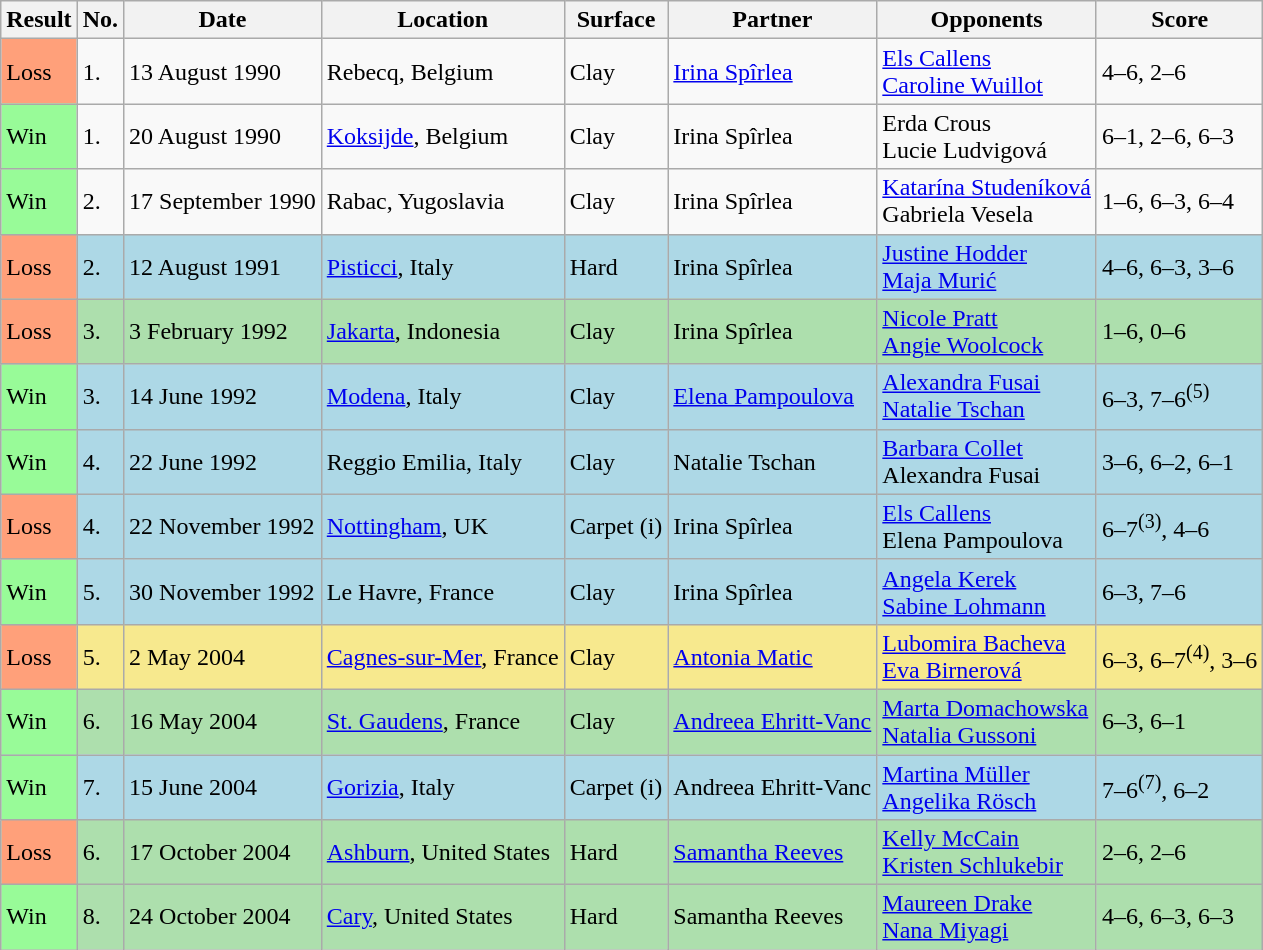<table class="wikitable">
<tr>
<th>Result</th>
<th>No.</th>
<th>Date</th>
<th>Location</th>
<th>Surface</th>
<th>Partner</th>
<th>Opponents</th>
<th>Score</th>
</tr>
<tr>
<td style="background:#ffa07a;">Loss</td>
<td>1.</td>
<td>13 August 1990</td>
<td>Rebecq, Belgium</td>
<td>Clay</td>
<td> <a href='#'>Irina Spîrlea</a></td>
<td> <a href='#'>Els Callens</a> <br>  <a href='#'>Caroline Wuillot</a></td>
<td>4–6, 2–6</td>
</tr>
<tr>
<td style="background:#98fb98;">Win</td>
<td>1.</td>
<td>20 August 1990</td>
<td><a href='#'>Koksijde</a>, Belgium</td>
<td>Clay</td>
<td> Irina Spîrlea</td>
<td> Erda Crous <br>  Lucie Ludvigová</td>
<td>6–1, 2–6, 6–3</td>
</tr>
<tr>
<td style="background:#98fb98;">Win</td>
<td>2.</td>
<td>17 September 1990</td>
<td>Rabac, Yugoslavia</td>
<td>Clay</td>
<td> Irina Spîrlea</td>
<td> <a href='#'>Katarína Studeníková</a> <br>  Gabriela Vesela</td>
<td>1–6, 6–3, 6–4</td>
</tr>
<tr style="background:lightblue;">
<td style="background:#ffa07a;">Loss</td>
<td>2.</td>
<td>12 August 1991</td>
<td><a href='#'>Pisticci</a>, Italy</td>
<td>Hard</td>
<td> Irina Spîrlea</td>
<td> <a href='#'>Justine Hodder</a> <br>  <a href='#'>Maja Murić</a></td>
<td>4–6, 6–3, 3–6</td>
</tr>
<tr style="background:#addfad;">
<td style="background:#ffa07a;">Loss</td>
<td>3.</td>
<td>3 February 1992</td>
<td><a href='#'>Jakarta</a>, Indonesia</td>
<td>Clay</td>
<td> Irina Spîrlea</td>
<td> <a href='#'>Nicole Pratt</a> <br>  <a href='#'>Angie Woolcock</a></td>
<td>1–6, 0–6</td>
</tr>
<tr style="background:lightblue;">
<td style="background:#98fb98;">Win</td>
<td>3.</td>
<td>14 June 1992</td>
<td><a href='#'>Modena</a>, Italy</td>
<td>Clay</td>
<td> <a href='#'>Elena Pampoulova</a></td>
<td> <a href='#'>Alexandra Fusai</a> <br>  <a href='#'>Natalie Tschan</a></td>
<td>6–3, 7–6<sup>(5)</sup></td>
</tr>
<tr style="background:lightblue;">
<td style="background:#98fb98;">Win</td>
<td>4.</td>
<td>22 June 1992</td>
<td>Reggio Emilia, Italy</td>
<td>Clay</td>
<td> Natalie Tschan</td>
<td> <a href='#'>Barbara Collet</a> <br>  Alexandra Fusai</td>
<td>3–6, 6–2, 6–1</td>
</tr>
<tr style="background:lightblue;">
<td style="background:#ffa07a;">Loss</td>
<td>4.</td>
<td>22 November 1992</td>
<td><a href='#'>Nottingham</a>, UK</td>
<td>Carpet (i)</td>
<td> Irina Spîrlea</td>
<td> <a href='#'>Els Callens</a> <br>  Elena Pampoulova</td>
<td>6–7<sup>(3)</sup>, 4–6</td>
</tr>
<tr style="background:lightblue;">
<td style="background:#98fb98;">Win</td>
<td>5.</td>
<td>30 November 1992</td>
<td>Le Havre, France</td>
<td>Clay</td>
<td> Irina Spîrlea</td>
<td> <a href='#'>Angela Kerek</a> <br>  <a href='#'>Sabine Lohmann</a></td>
<td>6–3, 7–6</td>
</tr>
<tr style="background:#f7e98e;">
<td style="background:#ffa07a;">Loss</td>
<td>5.</td>
<td>2 May 2004</td>
<td><a href='#'>Cagnes-sur-Mer</a>, France</td>
<td>Clay</td>
<td> <a href='#'>Antonia Matic</a></td>
<td> <a href='#'>Lubomira Bacheva</a> <br>  <a href='#'>Eva Birnerová</a></td>
<td>6–3, 6–7<sup>(4)</sup>, 3–6</td>
</tr>
<tr style="background:#addfad;">
<td style="background:#98fb98;">Win</td>
<td>6.</td>
<td>16 May 2004</td>
<td><a href='#'>St. Gaudens</a>, France</td>
<td>Clay</td>
<td> <a href='#'>Andreea Ehritt-Vanc</a></td>
<td> <a href='#'>Marta Domachowska</a> <br>  <a href='#'>Natalia Gussoni</a></td>
<td>6–3, 6–1</td>
</tr>
<tr style="background:lightblue;">
<td style="background:#98fb98;">Win</td>
<td>7.</td>
<td>15 June 2004</td>
<td><a href='#'>Gorizia</a>, Italy</td>
<td>Carpet (i)</td>
<td> Andreea Ehritt-Vanc</td>
<td> <a href='#'>Martina Müller</a> <br>  <a href='#'>Angelika Rösch</a></td>
<td>7–6<sup>(7)</sup>, 6–2</td>
</tr>
<tr style="background:#addfad;">
<td style="background:#ffa07a;">Loss</td>
<td>6.</td>
<td>17 October 2004</td>
<td><a href='#'>Ashburn</a>, United States</td>
<td>Hard</td>
<td> <a href='#'>Samantha Reeves</a></td>
<td> <a href='#'>Kelly McCain</a> <br>  <a href='#'>Kristen Schlukebir</a></td>
<td>2–6, 2–6</td>
</tr>
<tr style="background:#addfad;">
<td style="background:#98fb98;">Win</td>
<td>8.</td>
<td>24 October 2004</td>
<td><a href='#'>Cary</a>, United States</td>
<td>Hard</td>
<td> Samantha Reeves</td>
<td> <a href='#'>Maureen Drake</a> <br>  <a href='#'>Nana Miyagi</a></td>
<td>4–6, 6–3, 6–3</td>
</tr>
</table>
